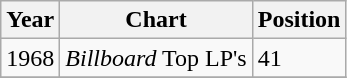<table class="wikitable">
<tr>
<th align="left">Year</th>
<th align="left">Chart</th>
<th align="left">Position</th>
</tr>
<tr>
<td align="left">1968</td>
<td align="left"><em>Billboard</em> Top LP's</td>
<td align="left">41</td>
</tr>
<tr>
</tr>
</table>
